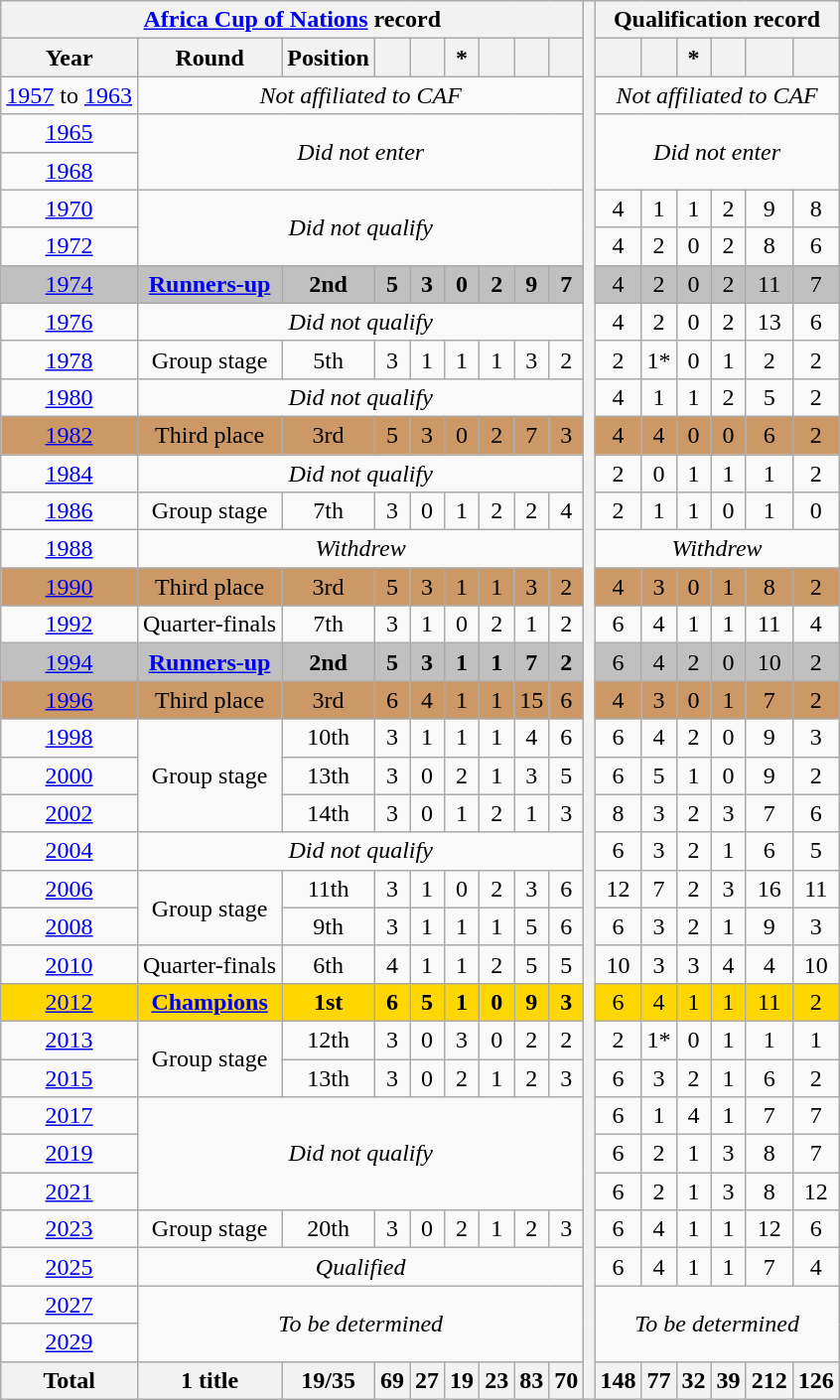<table class="wikitable" style="text-align: center;">
<tr>
<th colspan=9><a href='#'>Africa Cup of Nations</a> record</th>
<th rowspan=41></th>
<th colspan=6>Qualification record</th>
</tr>
<tr>
<th>Year</th>
<th>Round</th>
<th>Position</th>
<th></th>
<th></th>
<th>*</th>
<th></th>
<th></th>
<th></th>
<th></th>
<th></th>
<th>*</th>
<th></th>
<th></th>
<th></th>
</tr>
<tr>
<td> <a href='#'>1957</a> to  <a href='#'>1963</a></td>
<td colspan=8><em>Not affiliated to CAF</em></td>
<td colspan=8><em>Not affiliated to CAF</em></td>
</tr>
<tr>
<td> <a href='#'>1965</a></td>
<td colspan=8 rowspan=2><em>Did not enter</em></td>
<td colspan=8 rowspan=2><em>Did not enter</em></td>
</tr>
<tr>
<td> <a href='#'>1968</a></td>
</tr>
<tr>
<td> <a href='#'>1970</a></td>
<td colspan=8 rowspan=2><em> Did not qualify </em></td>
<td 1>4</td>
<td>1</td>
<td>1</td>
<td>2</td>
<td>9</td>
<td>8</td>
</tr>
<tr>
<td> <a href='#'>1972</a></td>
<td>4</td>
<td>2</td>
<td>0</td>
<td>2</td>
<td>8</td>
<td>6</td>
</tr>
<tr bgcolor="silver">
<td> <a href='#'>1974</a></td>
<td><strong><a href='#'>Runners-up</a></strong></td>
<td><strong>2nd</strong></td>
<td><strong>5</strong></td>
<td><strong>3</strong></td>
<td><strong>0</strong></td>
<td><strong>2</strong></td>
<td><strong>9</strong></td>
<td><strong>7</strong></td>
<td>4</td>
<td>2</td>
<td>0</td>
<td>2</td>
<td>11</td>
<td>7</td>
</tr>
<tr>
<td> <a href='#'>1976</a></td>
<td colspan=8><em>Did not qualify</em></td>
<td>4</td>
<td>2</td>
<td>0</td>
<td>2</td>
<td>13</td>
<td>6</td>
</tr>
<tr>
<td> <a href='#'>1978</a></td>
<td>Group stage</td>
<td>5th</td>
<td>3</td>
<td>1</td>
<td>1</td>
<td>1</td>
<td>3</td>
<td>2</td>
<td>2</td>
<td>1*</td>
<td>0</td>
<td>1</td>
<td>2</td>
<td>2</td>
</tr>
<tr>
<td> <a href='#'>1980</a></td>
<td colspan=8><em>Did not qualify</em></td>
<td>4</td>
<td>1</td>
<td>1</td>
<td>2</td>
<td>5</td>
<td>2</td>
</tr>
<tr bgcolor="#cc9966">
<td> <a href='#'>1982</a></td>
<td>Third place</td>
<td>3rd</td>
<td>5</td>
<td>3</td>
<td>0</td>
<td>2</td>
<td>7</td>
<td>3</td>
<td>4</td>
<td>4</td>
<td>0</td>
<td>0</td>
<td>6</td>
<td>2</td>
</tr>
<tr>
<td> <a href='#'>1984</a></td>
<td colspan=8><em>Did not qualify</em></td>
<td>2</td>
<td>0</td>
<td>1</td>
<td>1</td>
<td>1</td>
<td>2</td>
</tr>
<tr>
<td> <a href='#'>1986</a></td>
<td>Group stage</td>
<td>7th</td>
<td>3</td>
<td>0</td>
<td>1</td>
<td>2</td>
<td>2</td>
<td>4</td>
<td>2</td>
<td>1</td>
<td>1</td>
<td>0</td>
<td>1</td>
<td>0</td>
</tr>
<tr>
<td> <a href='#'>1988</a></td>
<td colspan=8><em>Withdrew</em></td>
<td colspan=8><em>Withdrew</em></td>
</tr>
<tr bgcolor="#cc9966">
<td> <a href='#'>1990</a></td>
<td>Third place</td>
<td>3rd</td>
<td>5</td>
<td>3</td>
<td>1</td>
<td>1</td>
<td>3</td>
<td>2</td>
<td>4</td>
<td>3</td>
<td>0</td>
<td>1</td>
<td>8</td>
<td>2</td>
</tr>
<tr>
<td> <a href='#'>1992</a></td>
<td>Quarter-finals</td>
<td>7th</td>
<td>3</td>
<td>1</td>
<td>0</td>
<td>2</td>
<td>1</td>
<td>2</td>
<td>6</td>
<td>4</td>
<td>1</td>
<td>1</td>
<td>11</td>
<td>4</td>
</tr>
<tr bgcolor="silver">
<td> <a href='#'>1994</a></td>
<td><strong><a href='#'>Runners-up</a></strong></td>
<td><strong>2nd</strong></td>
<td><strong>5</strong></td>
<td><strong>3</strong></td>
<td><strong>1</strong></td>
<td><strong>1</strong></td>
<td><strong>7</strong></td>
<td><strong>2</strong></td>
<td>6</td>
<td>4</td>
<td>2</td>
<td>0</td>
<td>10</td>
<td>2</td>
</tr>
<tr bgcolor="#cc9966">
<td> <a href='#'>1996</a></td>
<td>Third place</td>
<td>3rd</td>
<td>6</td>
<td>4</td>
<td>1</td>
<td>1</td>
<td>15</td>
<td>6</td>
<td>4</td>
<td>3</td>
<td>0</td>
<td>1</td>
<td>7</td>
<td>2</td>
</tr>
<tr>
<td> <a href='#'>1998</a></td>
<td rowspan=3>Group stage</td>
<td>10th</td>
<td>3</td>
<td>1</td>
<td>1</td>
<td>1</td>
<td>4</td>
<td>6</td>
<td>6</td>
<td>4</td>
<td>2</td>
<td>0</td>
<td>9</td>
<td>3</td>
</tr>
<tr>
<td>  <a href='#'>2000</a></td>
<td>13th</td>
<td>3</td>
<td>0</td>
<td>2</td>
<td>1</td>
<td>3</td>
<td>5</td>
<td>6</td>
<td>5</td>
<td>1</td>
<td>0</td>
<td>9</td>
<td>2</td>
</tr>
<tr>
<td> <a href='#'>2002</a></td>
<td>14th</td>
<td>3</td>
<td>0</td>
<td>1</td>
<td>2</td>
<td>1</td>
<td>3</td>
<td>8</td>
<td>3</td>
<td>2</td>
<td>3</td>
<td>7</td>
<td>6</td>
</tr>
<tr>
<td> <a href='#'>2004</a></td>
<td colspan=8><em>Did not qualify</em></td>
<td>6</td>
<td>3</td>
<td>2</td>
<td>1</td>
<td>6</td>
<td>5</td>
</tr>
<tr>
<td> <a href='#'>2006</a></td>
<td rowspan=2>Group stage</td>
<td>11th</td>
<td>3</td>
<td>1</td>
<td>0</td>
<td>2</td>
<td>3</td>
<td>6</td>
<td>12</td>
<td>7</td>
<td>2</td>
<td>3</td>
<td>16</td>
<td>11</td>
</tr>
<tr>
<td> <a href='#'>2008</a></td>
<td>9th</td>
<td>3</td>
<td>1</td>
<td>1</td>
<td>1</td>
<td>5</td>
<td>6</td>
<td>6</td>
<td>3</td>
<td>2</td>
<td>1</td>
<td>9</td>
<td>3</td>
</tr>
<tr>
<td> <a href='#'>2010</a></td>
<td>Quarter-finals</td>
<td>6th</td>
<td>4</td>
<td>1</td>
<td>1</td>
<td>2</td>
<td>5</td>
<td>5</td>
<td>10</td>
<td>3</td>
<td>3</td>
<td>4</td>
<td>4</td>
<td>10</td>
</tr>
<tr bgcolor="gold">
<td>  <a href='#'>2012</a></td>
<td><strong><a href='#'>Champions</a></strong></td>
<td><strong>1st</strong></td>
<td><strong>6</strong></td>
<td><strong>5</strong></td>
<td><strong>1</strong></td>
<td><strong>0</strong></td>
<td><strong>9</strong></td>
<td><strong>3</strong></td>
<td>6</td>
<td>4</td>
<td>1</td>
<td>1</td>
<td>11</td>
<td>2</td>
</tr>
<tr>
<td> <a href='#'>2013</a></td>
<td rowspan=2>Group stage</td>
<td>12th</td>
<td>3</td>
<td>0</td>
<td>3</td>
<td>0</td>
<td>2</td>
<td>2</td>
<td>2</td>
<td>1*</td>
<td>0</td>
<td>1</td>
<td>1</td>
<td>1</td>
</tr>
<tr>
<td> <a href='#'>2015</a></td>
<td>13th</td>
<td>3</td>
<td>0</td>
<td>2</td>
<td>1</td>
<td>2</td>
<td>3</td>
<td>6</td>
<td>3</td>
<td>2</td>
<td>1</td>
<td>6</td>
<td>2</td>
</tr>
<tr>
<td> <a href='#'>2017</a></td>
<td colspan=8 rowspan=3><em>Did not qualify</em></td>
<td>6</td>
<td>1</td>
<td>4</td>
<td>1</td>
<td>7</td>
<td>7</td>
</tr>
<tr>
<td> <a href='#'>2019</a></td>
<td>6</td>
<td>2</td>
<td>1</td>
<td>3</td>
<td>8</td>
<td>7</td>
</tr>
<tr>
<td> <a href='#'>2021</a></td>
<td>6</td>
<td>2</td>
<td>1</td>
<td>3</td>
<td>8</td>
<td>12</td>
</tr>
<tr>
<td> <a href='#'>2023</a></td>
<td>Group stage</td>
<td>20th</td>
<td>3</td>
<td>0</td>
<td>2</td>
<td>1</td>
<td>2</td>
<td>3</td>
<td>6</td>
<td>4</td>
<td>1</td>
<td>1</td>
<td>12</td>
<td>6</td>
</tr>
<tr>
<td> <a href='#'>2025</a></td>
<td colspan="8" rowspan="1"><em>Qualified</em></td>
<td>6</td>
<td>4</td>
<td>1</td>
<td>1</td>
<td>7</td>
<td>4</td>
</tr>
<tr>
<td>   <a href='#'>2027</a></td>
<td colspan="8" rowspan="2"><em>To be determined</em></td>
<td colspan="8" rowspan="2"><em> To be determined</em></td>
</tr>
<tr>
<td> <a href='#'>2029</a></td>
</tr>
<tr>
<th>Total</th>
<th>1 title</th>
<th>19/35</th>
<th>69</th>
<th>27</th>
<th>19</th>
<th>23</th>
<th>83</th>
<th>70</th>
<th>148</th>
<th>77</th>
<th>32</th>
<th>39</th>
<th>212</th>
<th>126</th>
</tr>
</table>
